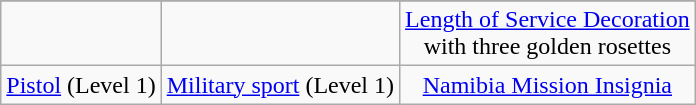<table class="wikitable" style="margin:1em auto; text-align:center;">
<tr>
</tr>
<tr>
<td></td>
<td></td>
<td><a href='#'>Length of Service Decoration</a><br>with three golden rosettes</td>
</tr>
<tr>
<td><a href='#'>Pistol</a> (Level 1)</td>
<td><a href='#'>Military sport</a> (Level 1)</td>
<td><a href='#'>Namibia Mission Insignia</a></td>
</tr>
</table>
